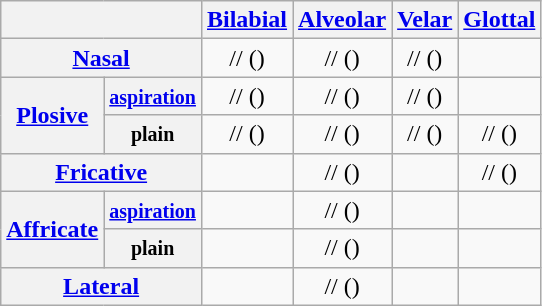<table class="wikitable">
<tr>
<th colspan=2></th>
<th><a href='#'>Bilabial</a></th>
<th><a href='#'>Alveolar</a></th>
<th><a href='#'>Velar</a></th>
<th><a href='#'>Glottal</a></th>
</tr>
<tr align=center>
<th colspan=2><a href='#'>Nasal</a></th>
<td>// ()</td>
<td>// ()</td>
<td>// ()</td>
<td></td>
</tr>
<tr align=center>
<th rowspan=2><a href='#'>Plosive</a></th>
<th><small><a href='#'>aspiration</a></small></th>
<td>// ()</td>
<td>// ()</td>
<td>// ()</td>
<td></td>
</tr>
<tr align=center>
<th><small>plain</small></th>
<td>// ()</td>
<td>// ()</td>
<td>// ()</td>
<td>// ()</td>
</tr>
<tr align=center>
<th colspan=2><a href='#'>Fricative</a></th>
<td></td>
<td>// ()</td>
<td></td>
<td>// ()</td>
</tr>
<tr align=center>
<th rowspan=2><a href='#'>Affricate</a></th>
<th><small><a href='#'>aspiration</a></small></th>
<td></td>
<td>// ()</td>
<td></td>
<td></td>
</tr>
<tr align=center>
<th><small>plain</small></th>
<td></td>
<td>// ()</td>
<td></td>
<td></td>
</tr>
<tr align=center>
<th colspan=2><a href='#'>Lateral</a></th>
<td></td>
<td>// ()</td>
<td></td>
<td></td>
</tr>
</table>
